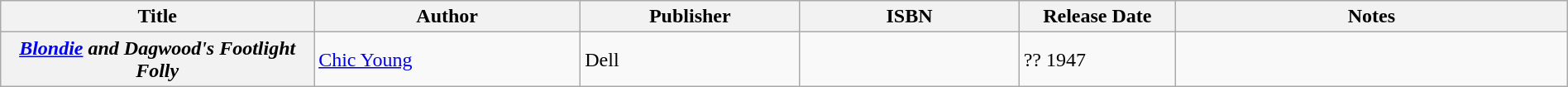<table class="wikitable" width="100%">
<tr>
<th width="20%">Title</th>
<th width="17%">Author</th>
<th width="14%">Publisher</th>
<th width="14%">ISBN</th>
<th width="10%">Release Date</th>
<th width="25%">Notes</th>
</tr>
<tr>
<th><em><a href='#'>Blondie</a> and Dagwood's Footlight Folly</em></th>
<td><a href='#'>Chic Young</a></td>
<td>Dell</td>
<td></td>
<td>?? 1947</td>
<td></td>
</tr>
</table>
